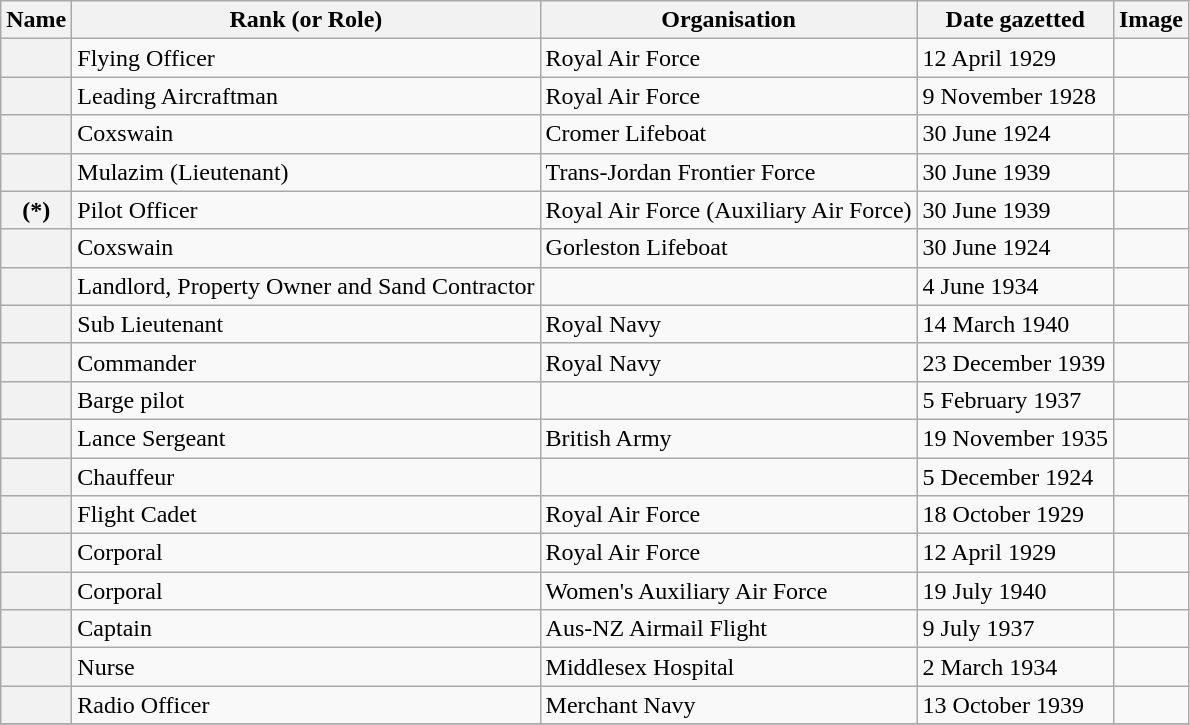<table class="wikitable sortable plainrowheaders">
<tr>
<th scope="col">Name</th>
<th scope="col">Rank (or Role)</th>
<th scope="col">Organisation</th>
<th scope="col">Date gazetted</th>
<th scope="col">Image</th>
</tr>
<tr>
<th scope="row"></th>
<td>Flying Officer</td>
<td>Royal Air Force</td>
<td>12 April 1929</td>
<td></td>
</tr>
<tr>
<th scope="row"></th>
<td>Leading Aircraftman</td>
<td>Royal Air Force</td>
<td>9 November 1928</td>
<td></td>
</tr>
<tr>
<th scope="row"></th>
<td>Coxswain</td>
<td>Cromer Lifeboat</td>
<td>30 June 1924</td>
<td></td>
</tr>
<tr>
<th scope="row"></th>
<td>Mulazim (Lieutenant)</td>
<td>Trans-Jordan Frontier Force</td>
<td>30 June 1939</td>
<td></td>
</tr>
<tr>
<th scope="row"> (*)</th>
<td>Pilot Officer</td>
<td>Royal Air Force (Auxiliary Air Force)</td>
<td>30 June 1939</td>
<td></td>
</tr>
<tr>
<th scope="row"></th>
<td>Coxswain</td>
<td>Gorleston Lifeboat</td>
<td>30 June 1924</td>
<td></td>
</tr>
<tr>
<th scope="row"></th>
<td>Landlord, Property Owner and Sand Contractor</td>
<td></td>
<td>4 June 1934</td>
<td></td>
</tr>
<tr>
<th scope="row"></th>
<td>Sub Lieutenant</td>
<td>Royal Navy</td>
<td>14 March 1940</td>
<td></td>
</tr>
<tr>
<th scope="row"></th>
<td>Commander</td>
<td>Royal Navy</td>
<td>23 December 1939</td>
<td></td>
</tr>
<tr>
<th scope="row"></th>
<td>Barge pilot</td>
<td></td>
<td>5 February 1937</td>
<td></td>
</tr>
<tr>
<th scope="row"></th>
<td>Lance Sergeant</td>
<td>British Army</td>
<td>19 November 1935</td>
<td></td>
</tr>
<tr>
<th scope="row"></th>
<td>Chauffeur</td>
<td></td>
<td>5 December 1924</td>
<td></td>
</tr>
<tr>
<th scope="row"></th>
<td>Flight Cadet</td>
<td>Royal Air Force</td>
<td>18 October 1929</td>
<td></td>
</tr>
<tr>
<th scope="row"></th>
<td>Corporal</td>
<td>Royal Air Force</td>
<td>12 April 1929</td>
<td></td>
</tr>
<tr>
<th scope="row"></th>
<td>Corporal</td>
<td>Women's Auxiliary Air Force</td>
<td>19 July 1940</td>
<td></td>
</tr>
<tr>
<th scope="row"></th>
<td>Captain</td>
<td>Aus-NZ Airmail Flight</td>
<td>9 July 1937</td>
<td></td>
</tr>
<tr>
<th scope="row"></th>
<td>Nurse</td>
<td>Middlesex Hospital</td>
<td>2 March 1934</td>
<td></td>
</tr>
<tr>
<th scope="row"></th>
<td>Radio Officer</td>
<td>Merchant Navy</td>
<td>13 October 1939</td>
<td></td>
</tr>
<tr>
</tr>
</table>
